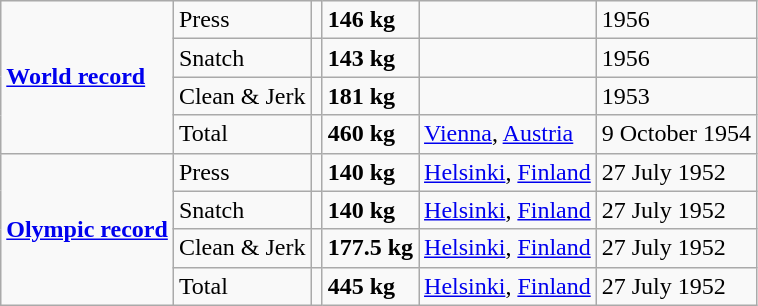<table class="wikitable">
<tr>
<td rowspan=4><strong><a href='#'>World record</a></strong></td>
<td>Press</td>
<td></td>
<td><strong>146 kg</strong></td>
<td></td>
<td>1956</td>
</tr>
<tr>
<td>Snatch</td>
<td></td>
<td><strong>143 kg</strong></td>
<td></td>
<td>1956</td>
</tr>
<tr>
<td>Clean & Jerk</td>
<td></td>
<td><strong>181 kg</strong></td>
<td></td>
<td>1953</td>
</tr>
<tr>
<td>Total</td>
<td></td>
<td><strong>460 kg</strong></td>
<td><a href='#'>Vienna</a>, <a href='#'>Austria</a></td>
<td>9 October 1954</td>
</tr>
<tr>
<td rowspan=4><strong><a href='#'>Olympic record</a></strong></td>
<td>Press</td>
<td></td>
<td><strong>140 kg</strong></td>
<td><a href='#'>Helsinki</a>, <a href='#'>Finland</a></td>
<td>27 July 1952</td>
</tr>
<tr>
<td>Snatch</td>
<td></td>
<td><strong>140 kg</strong></td>
<td><a href='#'>Helsinki</a>, <a href='#'>Finland</a></td>
<td>27 July 1952</td>
</tr>
<tr>
<td>Clean & Jerk</td>
<td></td>
<td><strong>177.5 kg</strong></td>
<td><a href='#'>Helsinki</a>, <a href='#'>Finland</a></td>
<td>27 July 1952</td>
</tr>
<tr>
<td>Total</td>
<td></td>
<td><strong>445 kg</strong></td>
<td><a href='#'>Helsinki</a>, <a href='#'>Finland</a></td>
<td>27 July 1952</td>
</tr>
</table>
